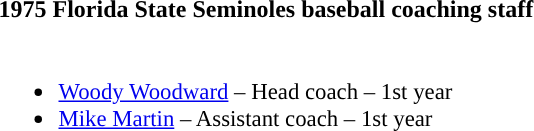<table class="toccolours">
<tr>
<th colspan=9>1975 Florida State Seminoles baseball coaching staff</th>
</tr>
<tr>
<td style="text-align: left; font-size: 95%;" valign="top"><br><ul><li><a href='#'>Woody Woodward</a> – Head coach – 1st year</li><li><a href='#'>Mike Martin</a> – Assistant coach – 1st year</li></ul></td>
</tr>
</table>
